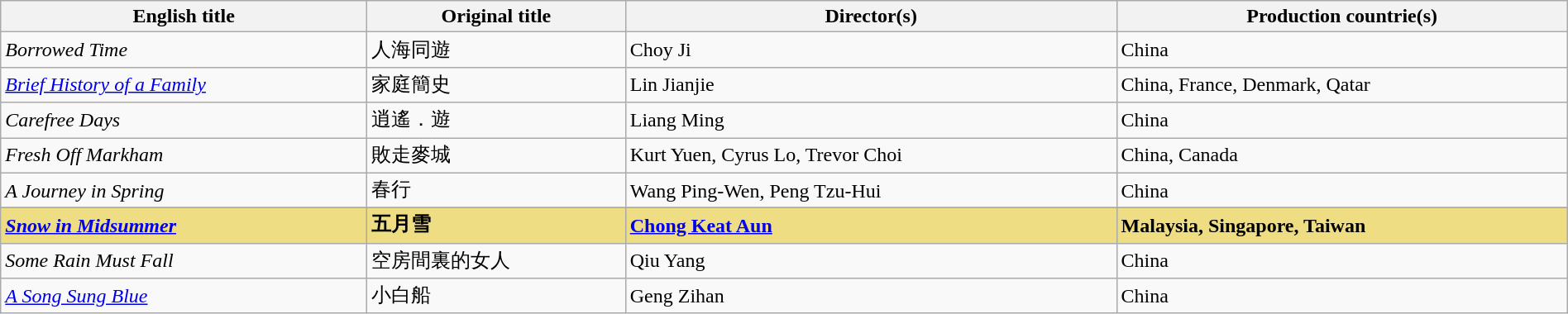<table class="sortable wikitable" style="width:100%; margin-bottom:4px" cellpadding="5">
<tr>
<th scope="col">English title</th>
<th scope="col">Original title</th>
<th scope="col">Director(s)</th>
<th scope="col">Production countrie(s)</th>
</tr>
<tr>
<td><em>Borrowed Time</em></td>
<td>人海同遊</td>
<td>Choy Ji</td>
<td>China</td>
</tr>
<tr>
<td><em><a href='#'>Brief History of a Family</a></em></td>
<td>家庭簡史</td>
<td>Lin Jianjie</td>
<td>China, France, Denmark, Qatar</td>
</tr>
<tr>
<td><em>Carefree Days</em></td>
<td>逍遙．遊</td>
<td>Liang Ming</td>
<td>China</td>
</tr>
<tr>
<td><em>Fresh Off Markham</em></td>
<td>敗走麥城</td>
<td>Kurt Yuen, Cyrus Lo, Trevor Choi</td>
<td>China, Canada</td>
</tr>
<tr>
<td><em>A Journey in Spring</em></td>
<td>春行</td>
<td>Wang Ping-Wen, Peng Tzu-Hui</td>
<td>China</td>
</tr>
<tr>
</tr>
<tr style="background:#EEDD82;">
<td><strong><em><a href='#'>Snow in Midsummer</a></em></strong></td>
<td><strong>五月雪</strong></td>
<td><strong><a href='#'>Chong Keat Aun</a></strong></td>
<td><strong>Malaysia, Singapore, Taiwan</strong></td>
</tr>
<tr>
<td><em>Some Rain Must Fall</em></td>
<td>空房間裏的女人</td>
<td>Qiu Yang</td>
<td>China</td>
</tr>
<tr>
<td><em><a href='#'>A Song Sung Blue</a></em></td>
<td>小白船</td>
<td>Geng Zihan</td>
<td>China</td>
</tr>
</table>
